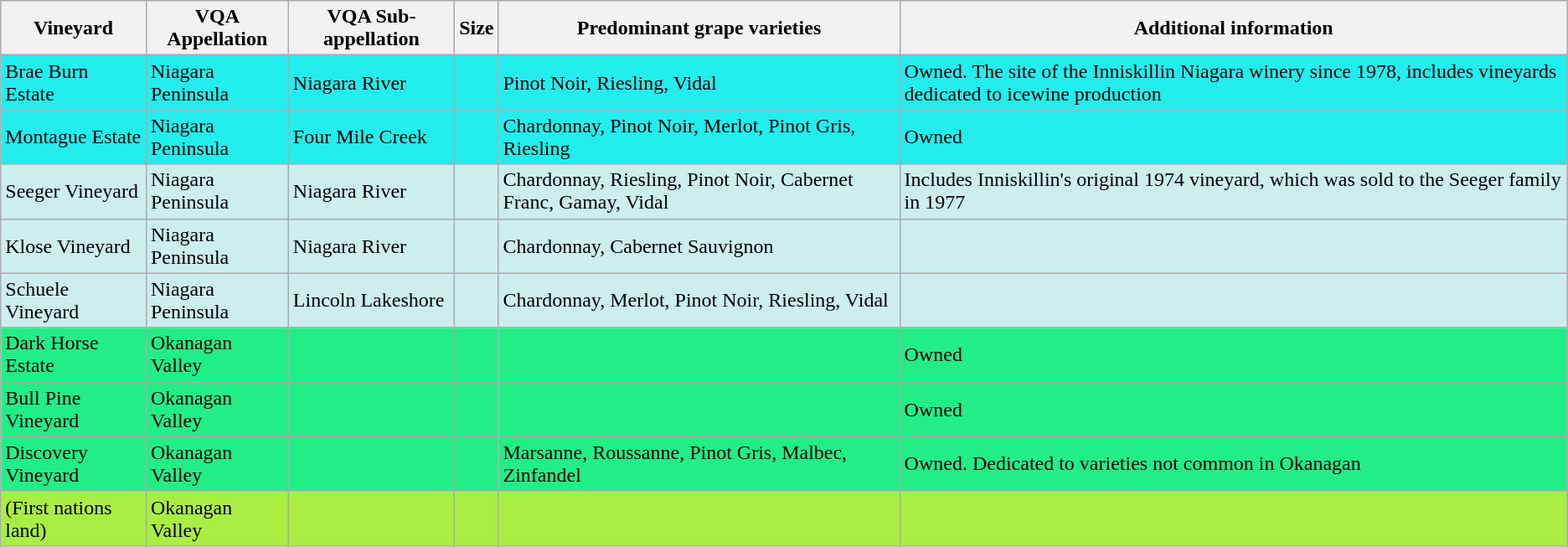<table class="wikitable">
<tr>
<th>Vineyard</th>
<th>VQA Appellation</th>
<th>VQA Sub-appellation</th>
<th>Size</th>
<th>Predominant grape varieties</th>
<th>Additional information</th>
</tr>
<tr ---- bgcolor="#22EEEE">
<td>Brae Burn Estate</td>
<td>Niagara Peninsula</td>
<td>Niagara River</td>
<td></td>
<td>Pinot Noir, Riesling, Vidal</td>
<td>Owned. The site of the Inniskillin Niagara winery since 1978, includes vineyards dedicated to icewine production</td>
</tr>
<tr ---- bgcolor="#22EEEE">
<td>Montague Estate</td>
<td>Niagara Peninsula</td>
<td>Four Mile Creek</td>
<td></td>
<td>Chardonnay, Pinot Noir, Merlot, Pinot Gris, Riesling</td>
<td>Owned</td>
</tr>
<tr ---- bgcolor="#CCEEEE">
<td>Seeger Vineyard</td>
<td>Niagara Peninsula</td>
<td>Niagara River</td>
<td></td>
<td>Chardonnay, Riesling, Pinot Noir, Cabernet Franc, Gamay, Vidal</td>
<td>Includes Inniskillin's original 1974 vineyard, which was sold to the Seeger family in 1977</td>
</tr>
<tr ---- bgcolor="#CCEEEE">
<td>Klose Vineyard</td>
<td>Niagara Peninsula</td>
<td>Niagara River</td>
<td></td>
<td>Chardonnay, Cabernet Sauvignon</td>
<td></td>
</tr>
<tr ---- bgcolor="#CCEEEE">
<td>Schuele Vineyard</td>
<td>Niagara Peninsula</td>
<td>Lincoln Lakeshore</td>
<td></td>
<td>Chardonnay, Merlot, Pinot Noir, Riesling, Vidal</td>
<td></td>
</tr>
<tr ---- bgcolor="#22EE88">
<td>Dark Horse Estate</td>
<td>Okanagan Valley</td>
<td></td>
<td></td>
<td></td>
<td>Owned</td>
</tr>
<tr ---- bgcolor="#22EE88">
<td>Bull Pine Vineyard</td>
<td>Okanagan Valley</td>
<td></td>
<td></td>
<td></td>
<td>Owned</td>
</tr>
<tr ---- bgcolor="#22EE88">
<td>Discovery Vineyard</td>
<td>Okanagan Valley</td>
<td></td>
<td></td>
<td>Marsanne, Roussanne, Pinot Gris, Malbec, Zinfandel</td>
<td>Owned. Dedicated to varieties not common in Okanagan</td>
</tr>
<tr ---- bgcolor="#AAEE44">
<td>(First nations land)</td>
<td>Okanagan Valley</td>
<td></td>
<td></td>
<td></td>
<td></td>
</tr>
</table>
